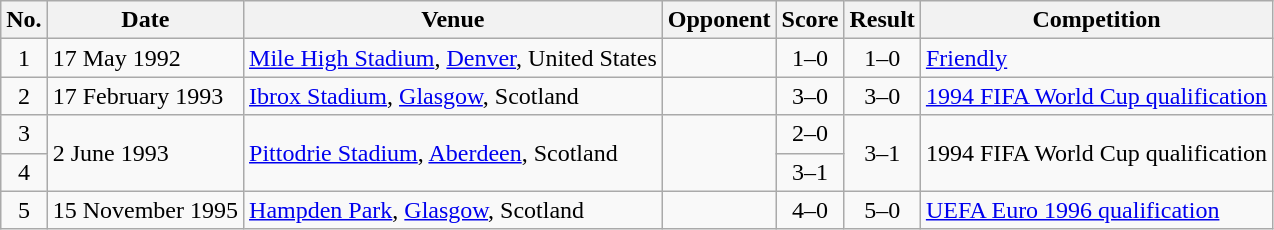<table class="wikitable sortable">
<tr>
<th scope="col">No.</th>
<th scope="col">Date</th>
<th scope="col">Venue</th>
<th scope="col">Opponent</th>
<th scope="col">Score</th>
<th scope="col">Result</th>
<th scope="col">Competition</th>
</tr>
<tr>
<td style="text-align:center">1</td>
<td>17 May 1992</td>
<td><a href='#'>Mile High Stadium</a>, <a href='#'>Denver</a>, United States</td>
<td></td>
<td style="text-align:center">1–0</td>
<td style="text-align:center">1–0</td>
<td><a href='#'>Friendly</a></td>
</tr>
<tr>
<td style="text-align:center">2</td>
<td>17 February 1993</td>
<td><a href='#'>Ibrox Stadium</a>, <a href='#'>Glasgow</a>, Scotland</td>
<td></td>
<td style="text-align:center">3–0</td>
<td style="text-align:center">3–0</td>
<td><a href='#'>1994 FIFA World Cup qualification</a></td>
</tr>
<tr>
<td style="text-align:center">3</td>
<td rowspan="2">2 June 1993</td>
<td rowspan="2"><a href='#'>Pittodrie Stadium</a>, <a href='#'>Aberdeen</a>, Scotland</td>
<td rowspan="2"></td>
<td style="text-align:center">2–0</td>
<td rowspan="2" style="text-align:center">3–1</td>
<td rowspan="2">1994 FIFA World Cup qualification</td>
</tr>
<tr>
<td style="text-align:center">4</td>
<td style="text-align:center">3–1</td>
</tr>
<tr>
<td style="text-align:center">5</td>
<td>15 November 1995</td>
<td><a href='#'>Hampden Park</a>, <a href='#'>Glasgow</a>, Scotland</td>
<td></td>
<td style="text-align:center">4–0</td>
<td style="text-align:center">5–0</td>
<td><a href='#'>UEFA Euro 1996 qualification</a></td>
</tr>
</table>
